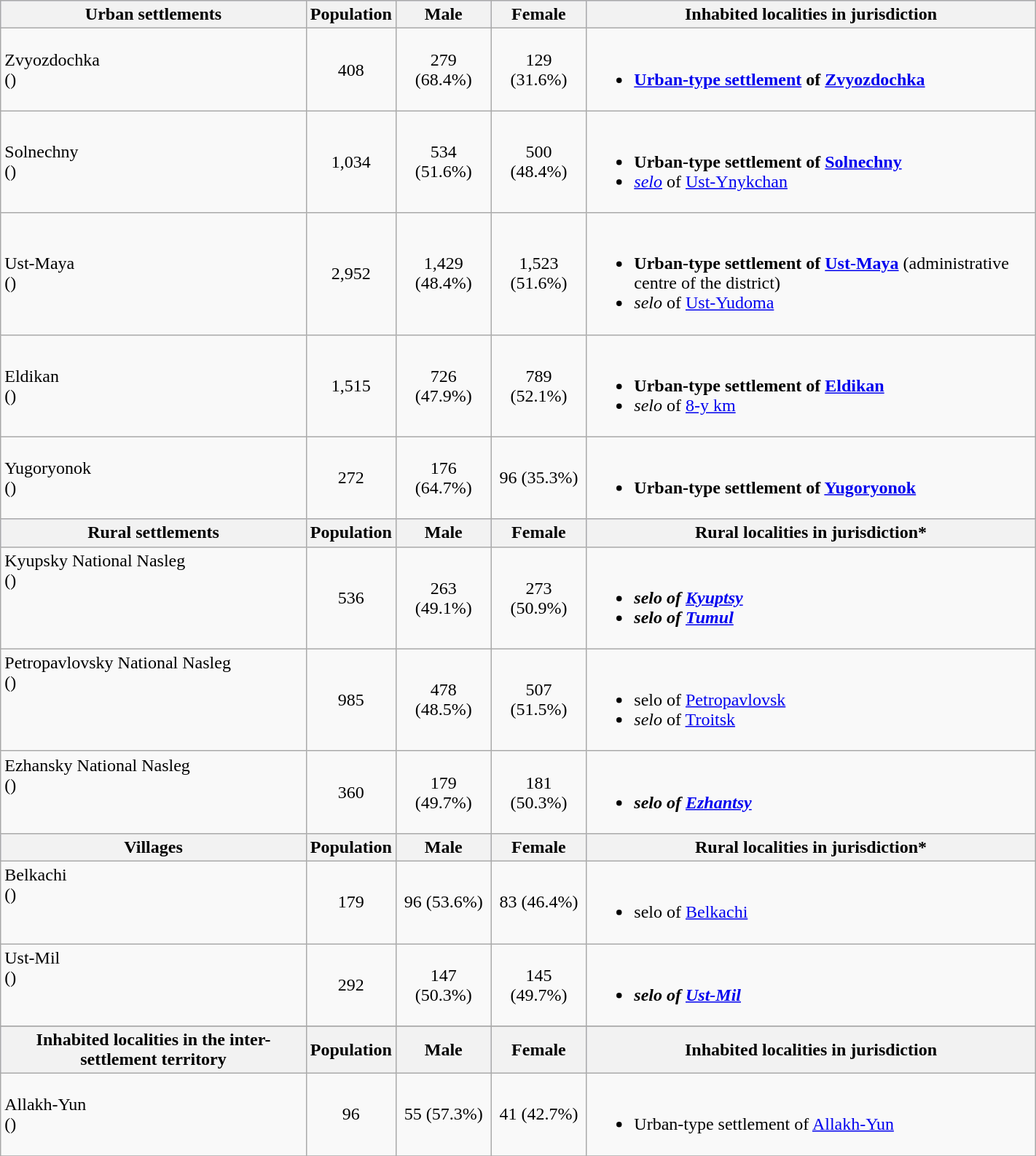<table class="wikitable" style="width:75%">
<tr bgcolor="#CCCCFF" align="left">
<th>Urban settlements</th>
<th>Population</th>
<th>Male</th>
<th>Female</th>
<th>Inhabited localities in jurisdiction</th>
</tr>
<tr>
<td valign="center">Zvyozdochka<br>()</td>
<td align="center">408</td>
<td align="center">279 (68.4%)</td>
<td align="center">129 (31.6%)</td>
<td><br><ul><li><strong><a href='#'>Urban-type settlement</a> of <a href='#'>Zvyozdochka</a></strong></li></ul></td>
</tr>
<tr>
<td valign="center">Solnechny<br>()</td>
<td align="center">1,034</td>
<td align="center">534 (51.6%)</td>
<td align="center">500 (48.4%)</td>
<td><br><ul><li><strong>Urban-type settlement of <a href='#'>Solnechny</a></strong></li><li><em><a href='#'>selo</a></em> of <a href='#'>Ust-Ynykchan</a></li></ul></td>
</tr>
<tr>
<td valign="center">Ust-Maya<br>()</td>
<td align="center">2,952</td>
<td align="center">1,429 (48.4%)</td>
<td align="center">1,523 (51.6%)</td>
<td><br><ul><li><strong>Urban-type settlement of <a href='#'>Ust-Maya</a></strong> (administrative centre of the district)</li><li><em>selo</em> of <a href='#'>Ust-Yudoma</a></li></ul></td>
</tr>
<tr>
<td valign="center">Eldikan<br>()</td>
<td align="center">1,515</td>
<td align="center">726 (47.9%)</td>
<td align="center">789 (52.1%)</td>
<td><br><ul><li><strong>Urban-type settlement of <a href='#'>Eldikan</a></strong></li><li><em>selo</em> of <a href='#'>8-y km</a></li></ul></td>
</tr>
<tr>
<td valign="center">Yugoryonok<br>()</td>
<td align="center">272</td>
<td align="center">176 (64.7%)</td>
<td align="center">96 (35.3%)</td>
<td><br><ul><li><strong>Urban-type settlement of <a href='#'>Yugoryonok</a></strong></li></ul></td>
</tr>
<tr bgcolor="#CCCCFF" align="left">
<th>Rural settlements</th>
<th>Population</th>
<th>Male</th>
<th>Female</th>
<th>Rural localities in jurisdiction*</th>
</tr>
<tr>
<td valign="top">Kyupsky National Nasleg<br>()</td>
<td align="center">536</td>
<td align="center">263 (49.1%)</td>
<td align="center">273 (50.9%)</td>
<td><br><ul><li><strong><em>selo<em> of <a href='#'>Kyuptsy</a><strong></li><li></em>selo<em> of <a href='#'>Tumul</a></li></ul></td>
</tr>
<tr>
<td valign="top">Petropavlovsky National Nasleg<br>()</td>
<td align="center">985</td>
<td align="center">478 (48.5%)</td>
<td align="center">507 (51.5%)</td>
<td><br><ul><li></em></strong>selo</em> of <a href='#'>Petropavlovsk</a></strong></li><li><em>selo</em> of <a href='#'>Troitsk</a></li></ul></td>
</tr>
<tr>
<td valign="top">Ezhansky National Nasleg<br>()</td>
<td align="center">360</td>
<td align="center">179 (49.7%)</td>
<td align="center">181 (50.3%)</td>
<td><br><ul><li><strong><em>selo<em> of <a href='#'>Ezhantsy</a><strong></li></ul></td>
</tr>
<tr bgcolor="#CCCCFF" align="left">
<th>Villages</th>
<th>Population</th>
<th>Male</th>
<th>Female</th>
<th>Rural localities in jurisdiction*</th>
</tr>
<tr>
<td valign="top">Belkachi<br>()</td>
<td align="center">179</td>
<td align="center">96 (53.6%)</td>
<td align="center">83 (46.4%)</td>
<td><br><ul><li></em></strong>selo</em> of <a href='#'>Belkachi</a></strong></li></ul></td>
</tr>
<tr>
<td valign="top">Ust-Mil<br>()</td>
<td align="center">292</td>
<td align="center">147 (50.3%)</td>
<td align="center">145 (49.7%)</td>
<td><br><ul><li><strong><em>selo<em> of <a href='#'>Ust-Mil</a><strong></li></ul></td>
</tr>
<tr>
</tr>
<tr bgcolor="#CCCCFF" align="left">
<th>Inhabited localities in the inter-settlement territory</th>
<th>Population</th>
<th>Male</th>
<th>Female</th>
<th>Inhabited localities in jurisdiction</th>
</tr>
<tr>
<td valign="center">Allakh-Yun<br>()</td>
<td align="center">96</td>
<td align="center">55 (57.3%)</td>
<td align="center">41 (42.7%)</td>
<td><br><ul><li>Urban-type settlement of <a href='#'>Allakh-Yun</a></li></ul></td>
</tr>
<tr>
</tr>
</table>
